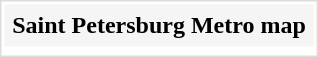<table class="collapsible collapsed" style="border:1px solid #ddd; float:center; margin:5px auto 0 auto;">
<tr>
<th style="background:#f5f5f5; padding:5px;">Saint Petersburg Metro map</th>
</tr>
<tr>
<td></td>
</tr>
</table>
